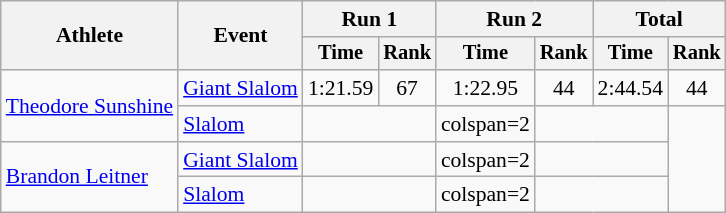<table class="wikitable" style="font-size:90%">
<tr>
<th rowspan=2>Athlete</th>
<th rowspan=2>Event</th>
<th colspan=2>Run 1</th>
<th colspan=2>Run 2</th>
<th colspan=2>Total</th>
</tr>
<tr style="font-size:95%">
<th>Time</th>
<th>Rank</th>
<th>Time</th>
<th>Rank</th>
<th>Time</th>
<th>Rank</th>
</tr>
<tr align=center>
<td rowspan="2" align="left"><a href='#'>Theodore Sunshine</a></td>
<td><a href='#'>Giant Slalom</a></td>
<td>1:21.59</td>
<td>67</td>
<td>1:22.95</td>
<td>44</td>
<td>2:44.54</td>
<td>44</td>
</tr>
<tr>
<td><a href='#'>Slalom</a></td>
<td align=center colspan=2></td>
<td>colspan=2 </td>
<td align=center colspan=2></td>
</tr>
<tr align=center>
<td rowspan="2" align="left"><a href='#'>Brandon Leitner</a></td>
<td><a href='#'>Giant Slalom</a></td>
<td align=center colspan=2></td>
<td>colspan=2 </td>
<td align=center colspan=2></td>
</tr>
<tr>
<td><a href='#'>Slalom</a></td>
<td align=center colspan=2></td>
<td>colspan=2 </td>
<td align=center colspan=2></td>
</tr>
</table>
